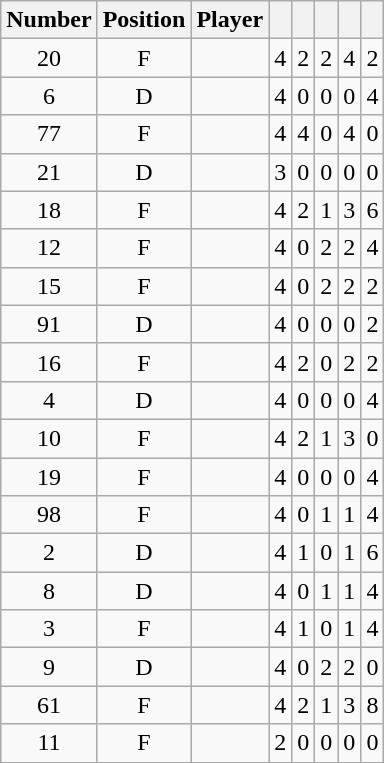<table class="wikitable sortable" style="text-align:center; padding:4px; border-spacing=0;">
<tr>
<th>Number</th>
<th>Position</th>
<th>Player</th>
<th></th>
<th></th>
<th></th>
<th></th>
<th></th>
</tr>
<tr>
<td>20</td>
<td>F</td>
<td align=left></td>
<td>4</td>
<td>2</td>
<td>2</td>
<td>4</td>
<td>2</td>
</tr>
<tr>
<td>6</td>
<td>D</td>
<td align=left></td>
<td>4</td>
<td>0</td>
<td>0</td>
<td>0</td>
<td>4</td>
</tr>
<tr>
<td>77</td>
<td>F</td>
<td align=left></td>
<td>4</td>
<td>4</td>
<td>0</td>
<td>4</td>
<td>0</td>
</tr>
<tr>
<td>21</td>
<td>D</td>
<td align=left></td>
<td>3</td>
<td>0</td>
<td>0</td>
<td>0</td>
<td>0</td>
</tr>
<tr>
<td>18</td>
<td>F</td>
<td align=left></td>
<td>4</td>
<td>2</td>
<td>1</td>
<td>3</td>
<td>6</td>
</tr>
<tr>
<td>12</td>
<td>F</td>
<td align=left></td>
<td>4</td>
<td>0</td>
<td>2</td>
<td>2</td>
<td>4</td>
</tr>
<tr>
<td>15</td>
<td>F</td>
<td align=left></td>
<td>4</td>
<td>0</td>
<td>2</td>
<td>2</td>
<td>2</td>
</tr>
<tr>
<td>91</td>
<td>D</td>
<td align=left></td>
<td>4</td>
<td>0</td>
<td>0</td>
<td>0</td>
<td>2</td>
</tr>
<tr>
<td>16</td>
<td>F</td>
<td align=left></td>
<td>4</td>
<td>2</td>
<td>0</td>
<td>2</td>
<td>2</td>
</tr>
<tr>
<td>4</td>
<td>D</td>
<td align=left></td>
<td>4</td>
<td>0</td>
<td>0</td>
<td>0</td>
<td>4</td>
</tr>
<tr>
<td>10</td>
<td>F</td>
<td align=left></td>
<td>4</td>
<td>2</td>
<td>1</td>
<td>3</td>
<td>0</td>
</tr>
<tr>
<td>19</td>
<td>F</td>
<td align=left></td>
<td>4</td>
<td>0</td>
<td>0</td>
<td>0</td>
<td>4</td>
</tr>
<tr>
<td>98</td>
<td>F</td>
<td align=left></td>
<td>4</td>
<td>0</td>
<td>1</td>
<td>1</td>
<td>4</td>
</tr>
<tr>
<td>2</td>
<td>D</td>
<td align=left></td>
<td>4</td>
<td>1</td>
<td>0</td>
<td>1</td>
<td>6</td>
</tr>
<tr>
<td>8</td>
<td>D</td>
<td align=left></td>
<td>4</td>
<td>0</td>
<td>1</td>
<td>1</td>
<td>4</td>
</tr>
<tr>
<td>3</td>
<td>F</td>
<td align=left></td>
<td>4</td>
<td>1</td>
<td>0</td>
<td>1</td>
<td>4</td>
</tr>
<tr>
<td>9</td>
<td>D</td>
<td align=left></td>
<td>4</td>
<td>0</td>
<td>2</td>
<td>2</td>
<td>0</td>
</tr>
<tr>
<td>61</td>
<td>F</td>
<td align=left></td>
<td>4</td>
<td>2</td>
<td>1</td>
<td>3</td>
<td>8</td>
</tr>
<tr>
<td>11</td>
<td>F</td>
<td align=left></td>
<td>2</td>
<td>0</td>
<td>0</td>
<td>0</td>
<td>0</td>
</tr>
</table>
